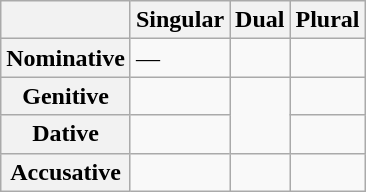<table class="wikitable">
<tr>
<th></th>
<th>Singular</th>
<th>Dual</th>
<th>Plural</th>
</tr>
<tr>
<th>Nominative</th>
<td>—</td>
<td></td>
<td></td>
</tr>
<tr>
<th>Genitive</th>
<td></td>
<td rowspan="2"></td>
<td></td>
</tr>
<tr>
<th>Dative</th>
<td></td>
<td></td>
</tr>
<tr>
<th>Accusative</th>
<td></td>
<td></td>
<td></td>
</tr>
</table>
